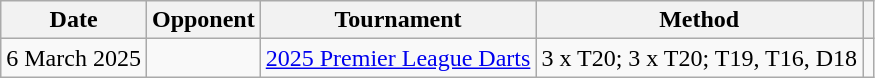<table class="wikitable">
<tr>
<th>Date</th>
<th>Opponent</th>
<th>Tournament</th>
<th>Method</th>
<th></th>
</tr>
<tr>
<td>6 March 2025</td>
<td></td>
<td><a href='#'>2025 Premier League Darts</a></td>
<td>3 x T20; 3 x T20; T19, T16, D18</td>
<td></td>
</tr>
</table>
